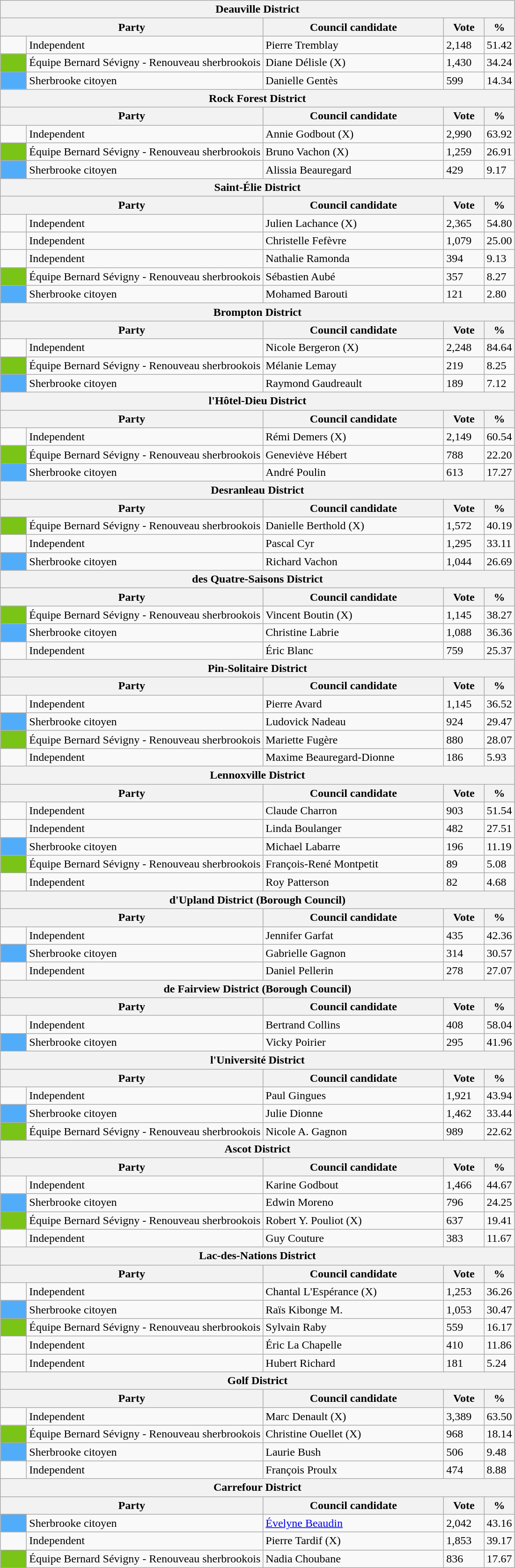<table class="wikitable">
<tr>
<th colspan="5">Deauville District</th>
</tr>
<tr>
<th bgcolor="#DDDDFF" width="230px" colspan="2">Party</th>
<th bgcolor="#DDDDFF" width="250px">Council candidate</th>
<th bgcolor="#DDDDFF" width="50px">Vote</th>
<th bgcolor="#DDDDFF" width="30px">%</th>
</tr>
<tr>
<td> </td>
<td>Independent</td>
<td>Pierre Tremblay</td>
<td>2,148</td>
<td>51.42</td>
</tr>
<tr>
<td bgcolor=#79C416 width="30px"> </td>
<td>Équipe Bernard Sévigny - Renouveau sherbrookois</td>
<td>Diane Délisle (X)</td>
<td>1,430</td>
<td>34.24</td>
</tr>
<tr>
<td bgcolor=#51ADFA width="30px"> </td>
<td>Sherbrooke citoyen</td>
<td>Danielle Gentès</td>
<td>599</td>
<td>14.34</td>
</tr>
<tr>
<th colspan="5">Rock Forest District</th>
</tr>
<tr>
<th bgcolor="#DDDDFF" width="230px" colspan="2">Party</th>
<th bgcolor="#DDDDFF" width="250px">Council candidate</th>
<th bgcolor="#DDDDFF" width="50px">Vote</th>
<th bgcolor="#DDDDFF" width="30px">%</th>
</tr>
<tr>
<td> </td>
<td>Independent</td>
<td>Annie Godbout (X)</td>
<td>2,990</td>
<td>63.92</td>
</tr>
<tr>
<td bgcolor=#79C416 width="30px"> </td>
<td>Équipe Bernard Sévigny - Renouveau sherbrookois</td>
<td>Bruno Vachon (X)</td>
<td>1,259</td>
<td>26.91</td>
</tr>
<tr>
<td bgcolor=#51ADFA width="30px"> </td>
<td>Sherbrooke citoyen</td>
<td>Alissia Beauregard</td>
<td>429</td>
<td>9.17</td>
</tr>
<tr>
<th colspan="5">Saint-Élie District</th>
</tr>
<tr>
<th bgcolor="#DDDDFF" width="230px" colspan="2">Party</th>
<th bgcolor="#DDDDFF" width="250px">Council candidate</th>
<th bgcolor="#DDDDFF" width="50px">Vote</th>
<th bgcolor="#DDDDFF" width="30px">%</th>
</tr>
<tr>
<td> </td>
<td>Independent</td>
<td>Julien Lachance (X)</td>
<td>2,365</td>
<td>54.80</td>
</tr>
<tr>
<td> </td>
<td>Independent</td>
<td>Christelle Fefèvre</td>
<td>1,079</td>
<td>25.00</td>
</tr>
<tr>
<td> </td>
<td>Independent</td>
<td>Nathalie Ramonda</td>
<td>394</td>
<td>9.13</td>
</tr>
<tr>
<td bgcolor=#79C416 width="30px"> </td>
<td>Équipe Bernard Sévigny - Renouveau sherbrookois</td>
<td>Sébastien Aubé</td>
<td>357</td>
<td>8.27</td>
</tr>
<tr>
<td bgcolor=#51ADFA width="30px"> </td>
<td>Sherbrooke citoyen</td>
<td>Mohamed Barouti</td>
<td>121</td>
<td>2.80</td>
</tr>
<tr>
<th colspan="5">Brompton District</th>
</tr>
<tr>
<th bgcolor="#DDDDFF" width="230px" colspan="2">Party</th>
<th bgcolor="#DDDDFF" width="250px">Council candidate</th>
<th bgcolor="#DDDDFF" width="50px">Vote</th>
<th bgcolor="#DDDDFF" width="30px">%</th>
</tr>
<tr>
<td> </td>
<td>Independent</td>
<td>Nicole Bergeron (X)</td>
<td>2,248</td>
<td>84.64</td>
</tr>
<tr>
<td bgcolor=#79C416 width="30px"> </td>
<td>Équipe Bernard Sévigny - Renouveau sherbrookois</td>
<td>Mélanie Lemay</td>
<td>219</td>
<td>8.25</td>
</tr>
<tr>
<td bgcolor=#51ADFA width="30px"> </td>
<td>Sherbrooke citoyen</td>
<td>Raymond Gaudreault</td>
<td>189</td>
<td>7.12</td>
</tr>
<tr>
<th colspan="5">l'Hôtel-Dieu District</th>
</tr>
<tr>
<th bgcolor="#DDDDFF" width="230px" colspan="2">Party</th>
<th bgcolor="#DDDDFF" width="250px">Council candidate</th>
<th bgcolor="#DDDDFF" width="50px">Vote</th>
<th bgcolor="#DDDDFF" width="30px">%</th>
</tr>
<tr>
<td> </td>
<td>Independent</td>
<td>Rémi Demers (X)</td>
<td>2,149</td>
<td>60.54</td>
</tr>
<tr>
<td bgcolor=#79C416 width="30px"> </td>
<td>Équipe Bernard Sévigny - Renouveau sherbrookois</td>
<td>Geneviėve Hébert</td>
<td>788</td>
<td>22.20</td>
</tr>
<tr>
<td bgcolor=#51ADFA width="30px"> </td>
<td>Sherbrooke citoyen</td>
<td>André Poulin</td>
<td>613</td>
<td>17.27</td>
</tr>
<tr>
<th colspan="5">Desranleau District</th>
</tr>
<tr>
<th bgcolor="#DDDDFF" width="230px" colspan="2">Party</th>
<th bgcolor="#DDDDFF" width="250px">Council candidate</th>
<th bgcolor="#DDDDFF" width="50px">Vote</th>
<th bgcolor="#DDDDFF" width="30px">%</th>
</tr>
<tr>
<td bgcolor=#79C416 width="30px"> </td>
<td>Équipe Bernard Sévigny - Renouveau sherbrookois</td>
<td>Danielle Berthold (X)</td>
<td>1,572</td>
<td>40.19</td>
</tr>
<tr>
<td> </td>
<td>Independent</td>
<td>Pascal Cyr</td>
<td>1,295</td>
<td>33.11</td>
</tr>
<tr>
<td bgcolor=#51ADFA width="30px"> </td>
<td>Sherbrooke citoyen</td>
<td>Richard Vachon</td>
<td>1,044</td>
<td>26.69</td>
</tr>
<tr>
<th colspan="5">des Quatre-Saisons District</th>
</tr>
<tr>
<th bgcolor="#DDDDFF" width="230px" colspan="2">Party</th>
<th bgcolor="#DDDDFF" width="250px">Council candidate</th>
<th bgcolor="#DDDDFF" width="50px">Vote</th>
<th bgcolor="#DDDDFF" width="30px">%</th>
</tr>
<tr>
<td bgcolor=#79C416 width="30px"> </td>
<td>Équipe Bernard Sévigny - Renouveau sherbrookois</td>
<td>Vincent Boutin (X)</td>
<td>1,145</td>
<td>38.27</td>
</tr>
<tr>
<td bgcolor=#51ADFA width="30px"> </td>
<td>Sherbrooke citoyen</td>
<td>Christine Labrie</td>
<td>1,088</td>
<td>36.36</td>
</tr>
<tr>
<td> </td>
<td>Independent</td>
<td>Éric Blanc</td>
<td>759</td>
<td>25.37</td>
</tr>
<tr>
<th colspan="5">Pin-Solitaire District</th>
</tr>
<tr>
<th bgcolor="#DDDDFF" width="230px" colspan="2">Party</th>
<th bgcolor="#DDDDFF" width="250px">Council candidate</th>
<th bgcolor="#DDDDFF" width="50px">Vote</th>
<th bgcolor="#DDDDFF" width="30px">%</th>
</tr>
<tr>
<td> </td>
<td>Independent</td>
<td>Pierre Avard</td>
<td>1,145</td>
<td>36.52</td>
</tr>
<tr>
<td bgcolor=#51ADFA width="30px"> </td>
<td>Sherbrooke citoyen</td>
<td>Ludovick Nadeau</td>
<td>924</td>
<td>29.47</td>
</tr>
<tr>
<td bgcolor=#79C416 width="30px"> </td>
<td>Équipe Bernard Sévigny - Renouveau sherbrookois</td>
<td>Mariette Fugère</td>
<td>880</td>
<td>28.07</td>
</tr>
<tr>
<td> </td>
<td>Independent</td>
<td>Maxime Beauregard-Dionne</td>
<td>186</td>
<td>5.93</td>
</tr>
<tr>
<th colspan="5">Lennoxville District</th>
</tr>
<tr>
<th bgcolor="#DDDDFF" width="230px" colspan="2">Party</th>
<th bgcolor="#DDDDFF" width="250px">Council candidate</th>
<th bgcolor="#DDDDFF" width="50px">Vote</th>
<th bgcolor="#DDDDFF" width="30px">%</th>
</tr>
<tr>
<td> </td>
<td>Independent</td>
<td>Claude Charron</td>
<td>903</td>
<td>51.54</td>
</tr>
<tr>
<td> </td>
<td>Independent</td>
<td>Linda Boulanger</td>
<td>482</td>
<td>27.51</td>
</tr>
<tr>
<td bgcolor=#51ADFA width="30px"> </td>
<td>Sherbrooke citoyen</td>
<td>Michael Labarre</td>
<td>196</td>
<td>11.19</td>
</tr>
<tr>
<td bgcolor=#79C416 width="30px"> </td>
<td>Équipe Bernard Sévigny - Renouveau sherbrookois</td>
<td>François-René Montpetit</td>
<td>89</td>
<td>5.08</td>
</tr>
<tr>
<td> </td>
<td>Independent</td>
<td>Roy Patterson</td>
<td>82</td>
<td>4.68</td>
</tr>
<tr>
<th colspan="5">d'Upland District (Borough Council)</th>
</tr>
<tr>
<th colspan="2">Party</th>
<th>Council candidate</th>
<th>Vote</th>
<th>%</th>
</tr>
<tr>
<td></td>
<td>Independent</td>
<td>Jennifer Garfat</td>
<td>435</td>
<td>42.36</td>
</tr>
<tr>
<td bgcolor=#51ADFA width="30px"> </td>
<td>Sherbrooke citoyen</td>
<td>Gabrielle Gagnon</td>
<td>314</td>
<td>30.57</td>
</tr>
<tr>
<td></td>
<td>Independent</td>
<td>Daniel Pellerin</td>
<td>278</td>
<td>27.07</td>
</tr>
<tr>
<th colspan="5">de Fairview District (Borough Council)</th>
</tr>
<tr>
<th colspan="2">Party</th>
<th>Council candidate</th>
<th>Vote</th>
<th>%</th>
</tr>
<tr>
<td></td>
<td>Independent</td>
<td>Bertrand Collins</td>
<td>408</td>
<td>58.04</td>
</tr>
<tr>
<td bgcolor=#51ADFA width="30px"> </td>
<td>Sherbrooke citoyen</td>
<td>Vicky Poirier</td>
<td>295</td>
<td>41.96</td>
</tr>
<tr>
<th colspan="5">l'Université District</th>
</tr>
<tr>
<th bgcolor="#DDDDFF" width="230px" colspan="2">Party</th>
<th bgcolor="#DDDDFF" width="250px">Council candidate</th>
<th bgcolor="#DDDDFF" width="50px">Vote</th>
<th bgcolor="#DDDDFF" width="30px">%</th>
</tr>
<tr>
<td> </td>
<td>Independent</td>
<td>Paul Gingues</td>
<td>1,921</td>
<td>43.94</td>
</tr>
<tr>
<td bgcolor=#51ADFA width="30px"> </td>
<td>Sherbrooke citoyen</td>
<td>Julie Dionne</td>
<td>1,462</td>
<td>33.44</td>
</tr>
<tr>
<td bgcolor=#79C416 width="30px"> </td>
<td>Équipe Bernard Sévigny - Renouveau sherbrookois</td>
<td>Nicole A. Gagnon</td>
<td>989</td>
<td>22.62</td>
</tr>
<tr>
<th colspan="5">Ascot District</th>
</tr>
<tr>
<th bgcolor="#DDDDFF" width="230px" colspan="2">Party</th>
<th bgcolor="#DDDDFF" width="250px">Council candidate</th>
<th bgcolor="#DDDDFF" width="50px">Vote</th>
<th bgcolor="#DDDDFF" width="30px">%</th>
</tr>
<tr>
<td> </td>
<td>Independent</td>
<td>Karine Godbout</td>
<td>1,466</td>
<td>44.67</td>
</tr>
<tr>
<td bgcolor=#51ADFA width="30px"> </td>
<td>Sherbrooke citoyen</td>
<td>Edwin Moreno</td>
<td>796</td>
<td>24.25</td>
</tr>
<tr>
<td bgcolor=#79C416 width="30px"> </td>
<td>Équipe Bernard Sévigny - Renouveau sherbrookois</td>
<td>Robert Y. Pouliot (X)</td>
<td>637</td>
<td>19.41</td>
</tr>
<tr>
<td> </td>
<td>Independent</td>
<td>Guy Couture</td>
<td>383</td>
<td>11.67</td>
</tr>
<tr>
<th colspan="5">Lac-des-Nations District</th>
</tr>
<tr>
<th bgcolor="#DDDDFF" width="230px" colspan="2">Party</th>
<th bgcolor="#DDDDFF" width="250px">Council candidate</th>
<th bgcolor="#DDDDFF" width="50px">Vote</th>
<th bgcolor="#DDDDFF" width="30px">%</th>
</tr>
<tr>
<td> </td>
<td>Independent</td>
<td>Chantal L'Espérance (X)</td>
<td>1,253</td>
<td>36.26</td>
</tr>
<tr>
<td bgcolor=#51ADFA width="30px"> </td>
<td>Sherbrooke citoyen</td>
<td>Raïs Kibonge M.</td>
<td>1,053</td>
<td>30.47</td>
</tr>
<tr>
<td bgcolor=#79C416 width="30px"> </td>
<td>Équipe Bernard Sévigny - Renouveau sherbrookois</td>
<td>Sylvain Raby</td>
<td>559</td>
<td>16.17</td>
</tr>
<tr>
<td> </td>
<td>Independent</td>
<td>Éric La Chapelle</td>
<td>410</td>
<td>11.86</td>
</tr>
<tr>
<td> </td>
<td>Independent</td>
<td>Hubert Richard</td>
<td>181</td>
<td>5.24</td>
</tr>
<tr>
<th colspan="5">Golf District</th>
</tr>
<tr>
<th bgcolor="#DDDDFF" width="230px" colspan="2">Party</th>
<th bgcolor="#DDDDFF" width="250px">Council candidate</th>
<th bgcolor="#DDDDFF" width="50px">Vote</th>
<th bgcolor="#DDDDFF" width="30px">%</th>
</tr>
<tr>
<td> </td>
<td>Independent</td>
<td>Marc Denault (X)</td>
<td>3,389</td>
<td>63.50</td>
</tr>
<tr>
<td bgcolor=#79C416 width="30px"> </td>
<td>Équipe Bernard Sévigny - Renouveau sherbrookois</td>
<td>Christine Ouellet (X)</td>
<td>968</td>
<td>18.14</td>
</tr>
<tr>
<td bgcolor=#51ADFA width="30px"> </td>
<td>Sherbrooke citoyen</td>
<td>Laurie Bush</td>
<td>506</td>
<td>9.48</td>
</tr>
<tr>
<td> </td>
<td>Independent</td>
<td>François Proulx</td>
<td>474</td>
<td>8.88</td>
</tr>
<tr>
<th colspan="5">Carrefour District</th>
</tr>
<tr>
<th bgcolor="#DDDDFF" width="230px" colspan="2">Party</th>
<th bgcolor="#DDDDFF" width="250px">Council candidate</th>
<th bgcolor="#DDDDFF" width="50px">Vote</th>
<th bgcolor="#DDDDFF" width="30px">%</th>
</tr>
<tr>
<td bgcolor=#51ADFA width="30px"> </td>
<td>Sherbrooke citoyen</td>
<td><a href='#'>Évelyne Beaudin</a></td>
<td>2,042</td>
<td>43.16</td>
</tr>
<tr>
<td> </td>
<td>Independent</td>
<td>Pierre Tardif (X)</td>
<td>1,853</td>
<td>39.17</td>
</tr>
<tr>
<td bgcolor=#79C416 width="30px"> </td>
<td>Équipe Bernard Sévigny - Renouveau sherbrookois</td>
<td>Nadia Choubane</td>
<td>836</td>
<td>17.67</td>
</tr>
</table>
